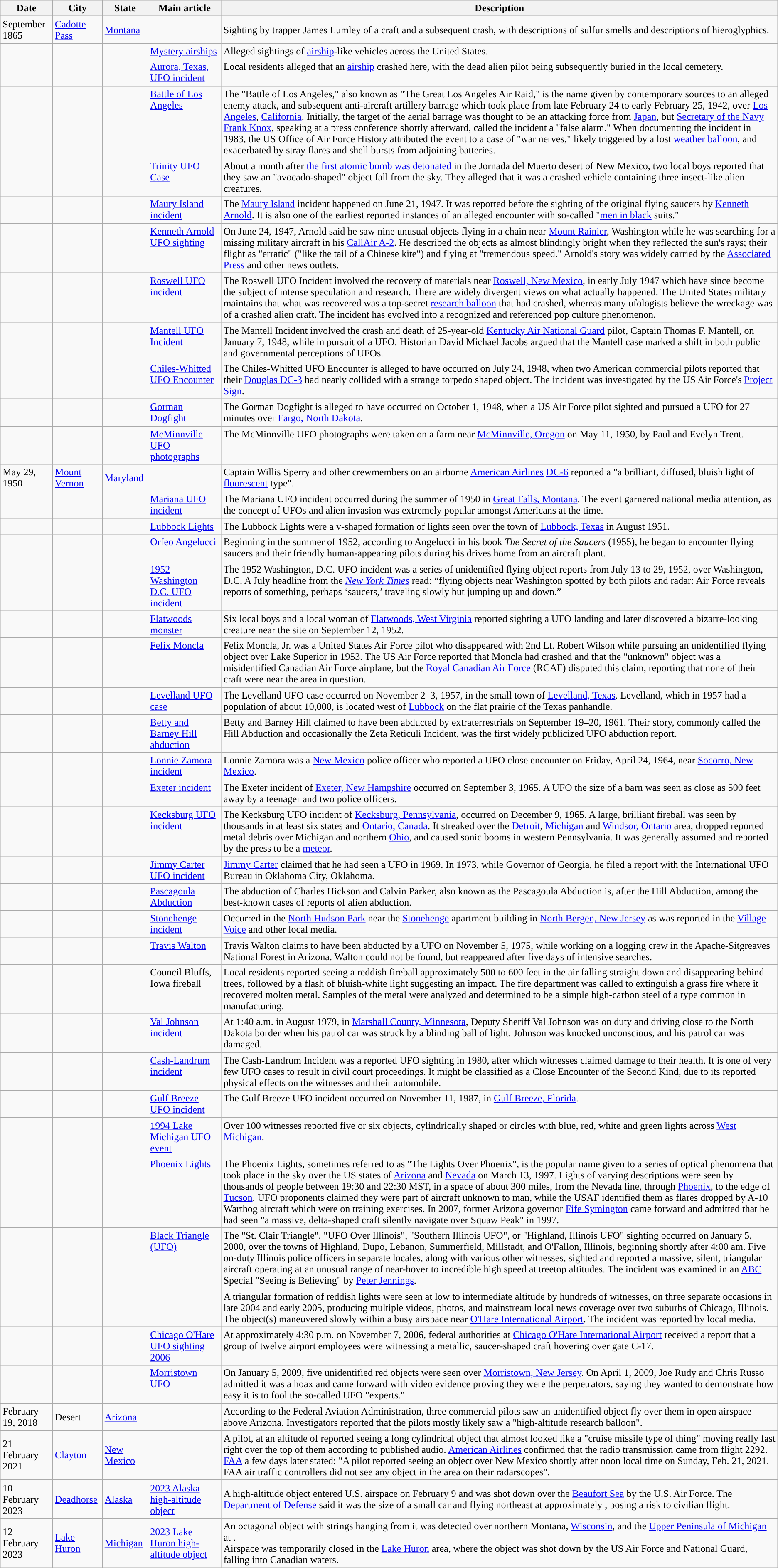<table class="wikitable sortable">
<tr>
<th data-sort-type="date">Date</th>
<th>City</th>
<th>State</th>
<th>Main article</th>
<th class="unsortable">Description</th>
</tr>
<tr>
<td>September 1865</td>
<td><a href='#'>Cadotte Pass</a></td>
<td><a href='#'>Montana</a></td>
<td></td>
<td>Sighting by trapper James Lumley of a craft and a subsequent crash, with descriptions of sulfur smells and descriptions of hieroglyphics.</td>
</tr>
<tr valign="top">
<td></td>
<td></td>
<td></td>
<td><a href='#'>Mystery airships</a></td>
<td>Alleged sightings of <a href='#'>airship</a>-like vehicles across the United States.</td>
</tr>
<tr valign="top">
<td></td>
<td></td>
<td></td>
<td><a href='#'>Aurora, Texas, UFO incident</a></td>
<td>Local residents alleged that an <a href='#'>airship</a> crashed here, with the dead alien pilot being subsequently buried in the local cemetery.</td>
</tr>
<tr valign="top">
<td></td>
<td></td>
<td></td>
<td><a href='#'>Battle of Los Angeles</a></td>
<td>The "Battle of Los Angeles," also known as "The Great Los Angeles Air Raid," is the name given by contemporary sources to an alleged enemy attack, and subsequent anti-aircraft artillery barrage which took place from late February 24 to early February 25, 1942, over <a href='#'>Los Angeles</a>, <a href='#'>California</a>. Initially, the target of the aerial barrage was thought to be an attacking force from <a href='#'>Japan</a>, but <a href='#'>Secretary of the Navy</a> <a href='#'>Frank Knox</a>, speaking at a press conference shortly afterward, called the incident a "false alarm." When documenting the incident in 1983, the US Office of Air Force History attributed the event to a case of "war nerves," likely triggered by a lost <a href='#'>weather balloon</a>, and exacerbated by stray flares and shell bursts from adjoining batteries.</td>
</tr>
<tr valign="top">
<td></td>
<td></td>
<td></td>
<td><a href='#'>Trinity UFO Case</a></td>
<td>About a month after <a href='#'>the first atomic bomb was detonated</a> in the Jornada del Muerto desert of New Mexico, two local boys reported that they saw an "avocado-shaped" object fall from the sky. They alleged that it was a crashed vehicle containing three insect-like alien creatures.</td>
</tr>
<tr valign="top">
<td></td>
<td></td>
<td></td>
<td><a href='#'>Maury Island incident</a></td>
<td>The <a href='#'>Maury Island</a> incident happened on June 21, 1947. It was reported before the sighting of the original flying saucers by <a href='#'>Kenneth Arnold</a>. It is also one of the earliest reported instances of an alleged encounter with so-called "<a href='#'>men in black</a> suits."</td>
</tr>
<tr valign="top">
<td></td>
<td></td>
<td></td>
<td><a href='#'>Kenneth Arnold UFO sighting</a></td>
<td>On June 24, 1947, Arnold said he saw nine unusual objects flying in a chain near <a href='#'>Mount Rainier</a>, Washington while he was searching for a missing military aircraft in his <a href='#'>CallAir A-2</a>. He described the objects as almost blindingly bright when they reflected the sun's rays; their flight as "erratic" ("like the tail of a Chinese kite") and flying at "tremendous speed." Arnold's story was widely carried by the <a href='#'>Associated Press</a> and other news outlets.</td>
</tr>
<tr valign="top">
<td></td>
<td></td>
<td></td>
<td><a href='#'>Roswell UFO incident</a></td>
<td>The Roswell UFO Incident involved the recovery of materials near <a href='#'>Roswell, New Mexico</a>, in early July 1947 which have since become the subject of intense speculation and research. There are widely divergent views on what actually happened. The United States military maintains that what was recovered was a top-secret <a href='#'>research balloon</a> that had crashed, whereas many ufologists believe the wreckage was of a crashed alien craft. The incident has evolved into a recognized and referenced pop culture phenomenon.</td>
</tr>
<tr valign="top">
<td></td>
<td></td>
<td></td>
<td><a href='#'>Mantell UFO Incident</a></td>
<td>The Mantell Incident involved the crash and death of 25-year-old <a href='#'>Kentucky Air National Guard</a> pilot, Captain Thomas F. Mantell, on January 7, 1948, while in pursuit of a UFO. Historian David Michael Jacobs argued that the Mantell case marked a shift in both public and governmental perceptions of UFOs.</td>
</tr>
<tr valign="top">
<td></td>
<td></td>
<td></td>
<td><a href='#'>Chiles-Whitted UFO Encounter</a></td>
<td>The Chiles-Whitted UFO Encounter is alleged to have occurred on July 24, 1948, when two American commercial pilots reported that their <a href='#'>Douglas DC-3</a> had nearly collided with a strange torpedo shaped object. The incident was investigated by the US Air Force's <a href='#'>Project Sign</a>.</td>
</tr>
<tr valign="top">
<td></td>
<td></td>
<td></td>
<td><a href='#'>Gorman Dogfight</a></td>
<td>The Gorman Dogfight is alleged to have occurred on October 1, 1948, when a US Air Force pilot sighted and pursued a UFO for 27 minutes over <a href='#'>Fargo, North Dakota</a>.</td>
</tr>
<tr valign="top">
<td></td>
<td></td>
<td></td>
<td><a href='#'>McMinnville UFO photographs</a></td>
<td>The McMinnville UFO photographs were taken on a farm near <a href='#'>McMinnville, Oregon</a> on May 11, 1950, by Paul and Evelyn Trent.</td>
</tr>
<tr>
<td>May 29, 1950</td>
<td><a href='#'>Mount Vernon</a></td>
<td><a href='#'>Maryland</a></td>
<td></td>
<td>Captain Willis Sperry and other crewmembers on an airborne <a href='#'>American Airlines</a> <a href='#'>DC-6</a> reported a "a brilliant, diffused, bluish light of <a href='#'>fluorescent</a> type".</td>
</tr>
<tr valign="top">
<td></td>
<td></td>
<td></td>
<td><a href='#'>Mariana UFO incident</a></td>
<td>The Mariana UFO incident occurred during the summer of 1950 in <a href='#'>Great Falls, Montana</a>. The event garnered national media attention, as the concept of UFOs and alien invasion was extremely popular amongst Americans at the time.</td>
</tr>
<tr valign="top">
<td></td>
<td></td>
<td></td>
<td><a href='#'>Lubbock Lights</a></td>
<td>The Lubbock Lights were a v-shaped formation of lights seen over the town of <a href='#'>Lubbock, Texas</a> in August 1951.</td>
</tr>
<tr valign="top">
<td></td>
<td></td>
<td></td>
<td><a href='#'>Orfeo Angelucci</a></td>
<td>Beginning in the summer of 1952, according to Angelucci in his book <em>The Secret of the Saucers</em> (1955), he began to encounter flying saucers and their friendly human-appearing pilots during his drives home from an aircraft plant.</td>
</tr>
<tr valign="top">
<td></td>
<td></td>
<td></td>
<td><a href='#'>1952 Washington D.C. UFO incident</a></td>
<td>The 1952 Washington, D.C. UFO incident was a series of unidentified flying object reports from July 13 to 29, 1952, over Washington, D.C. A July headline from the <em><a href='#'>New York Times</a></em> read: “flying objects near Washington spotted by both pilots and radar: Air Force reveals reports of something, perhaps ‘saucers,’ traveling slowly but jumping up and down.”</td>
</tr>
<tr valign="top">
<td></td>
<td></td>
<td></td>
<td><a href='#'>Flatwoods monster</a></td>
<td>Six local boys and a local woman of <a href='#'>Flatwoods, West Virginia</a> reported sighting a UFO landing and later discovered a bizarre-looking creature near the site on September 12, 1952.</td>
</tr>
<tr valign="top">
<td></td>
<td></td>
<td></td>
<td><a href='#'>Felix Moncla</a></td>
<td>Felix Moncla, Jr. was a United States Air Force pilot who disappeared with 2nd Lt. Robert Wilson while pursuing an unidentified flying object over Lake Superior in 1953.  The US Air Force reported that Moncla had crashed and that the "unknown" object was a misidentified Canadian Air Force airplane, but the <a href='#'>Royal Canadian Air Force</a> (RCAF) disputed this claim, reporting that none of their craft were near the area in question.</td>
</tr>
<tr valign="top">
<td></td>
<td></td>
<td></td>
<td><a href='#'>Levelland UFO case</a></td>
<td>The Levelland UFO case occurred on November 2–3, 1957, in the small town of <a href='#'>Levelland, Texas</a>. Levelland, which in 1957 had a population of about 10,000, is located west of <a href='#'>Lubbock</a> on the flat prairie of the Texas panhandle.</td>
</tr>
<tr valign="top">
<td></td>
<td></td>
<td></td>
<td><a href='#'>Betty and Barney Hill abduction</a></td>
<td>Betty and Barney Hill claimed to have been abducted by extraterrestrials on September 19–20, 1961. Their story, commonly called the Hill Abduction and occasionally the Zeta Reticuli Incident, was the first widely publicized UFO abduction report.</td>
</tr>
<tr valign="top">
<td></td>
<td></td>
<td></td>
<td><a href='#'>Lonnie Zamora incident</a></td>
<td>Lonnie Zamora was a <a href='#'>New Mexico</a> police officer who reported a UFO close encounter on Friday, April 24, 1964, near <a href='#'>Socorro, New Mexico</a>.</td>
</tr>
<tr valign="top">
<td></td>
<td></td>
<td></td>
<td><a href='#'>Exeter incident</a></td>
<td>The Exeter incident of <a href='#'>Exeter, New Hampshire</a> occurred on September 3, 1965. A UFO the size of a barn was seen as close as 500 feet away by a teenager and two police officers.</td>
</tr>
<tr valign="top">
<td></td>
<td></td>
<td></td>
<td><a href='#'>Kecksburg UFO incident</a></td>
<td>The Kecksburg UFO incident of <a href='#'>Kecksburg, Pennsylvania</a>, occurred on December 9, 1965. A large, brilliant fireball was seen by thousands in at least six states and <a href='#'>Ontario, Canada</a>. It streaked over the <a href='#'>Detroit</a>, <a href='#'>Michigan</a> and <a href='#'>Windsor, Ontario</a> area, dropped reported metal debris over Michigan and northern <a href='#'>Ohio</a>, and caused sonic booms in western Pennsylvania. It was generally assumed and reported by the press to be a <a href='#'>meteor</a>.</td>
</tr>
<tr valign="top">
<td></td>
<td></td>
<td></td>
<td><a href='#'>Jimmy Carter UFO incident</a></td>
<td><a href='#'>Jimmy Carter</a> claimed that he had seen a UFO in 1969. In 1973, while Governor of Georgia, he filed a report with the International UFO Bureau in Oklahoma City, Oklahoma.</td>
</tr>
<tr>
<td></td>
<td></td>
<td></td>
<td><a href='#'>Pascagoula Abduction</a></td>
<td>The abduction of Charles Hickson and Calvin Parker, also known as the Pascagoula Abduction is, after the Hill Abduction, among the best-known cases of reports of alien abduction.</td>
</tr>
<tr valign="top">
<td></td>
<td></td>
<td></td>
<td><a href='#'>Stonehenge incident</a></td>
<td>Occurred in the <a href='#'>North Hudson Park</a> near the <a href='#'>Stonehenge</a> apartment building in <a href='#'>North Bergen, New Jersey</a> as was reported in the <a href='#'>Village Voice</a> and other local media.</td>
</tr>
<tr valign="top">
<td></td>
<td></td>
<td></td>
<td><a href='#'>Travis Walton</a></td>
<td>Travis Walton claims to have been abducted by a UFO on November 5, 1975, while working on a logging crew in the Apache-Sitgreaves National Forest in Arizona. Walton could not be found, but reappeared after five days of intensive searches.</td>
</tr>
<tr valign="top">
<td></td>
<td></td>
<td></td>
<td>Council Bluffs, Iowa fireball</td>
<td>Local residents reported seeing a reddish fireball approximately 500 to 600 feet in the air falling straight down and disappearing behind trees, followed by a flash of bluish-white light suggesting an impact. The fire department was called to extinguish a grass fire where it recovered molten metal. Samples of the metal were analyzed and determined to be a simple high-carbon steel of a type common in manufacturing.</td>
</tr>
<tr valign="top">
<td></td>
<td></td>
<td></td>
<td><a href='#'>Val Johnson incident</a></td>
<td>At 1:40 a.m. in August 1979, in <a href='#'>Marshall County, Minnesota</a>, Deputy Sheriff Val Johnson was on duty and driving close to the North Dakota border when his patrol car was struck by a blinding ball of light. Johnson was knocked unconscious, and his patrol car was damaged.</td>
</tr>
<tr valign="top">
<td></td>
<td></td>
<td></td>
<td><a href='#'>Cash-Landrum incident</a></td>
<td>The Cash-Landrum Incident was a reported UFO sighting in 1980, after which witnesses claimed damage to their health. It is one of very few UFO cases to result in civil court proceedings. It might be classified as a Close Encounter of the Second Kind, due to its reported physical effects on the witnesses and their automobile.</td>
</tr>
<tr valign="top">
<td></td>
<td></td>
<td></td>
<td><a href='#'>Gulf Breeze UFO incident</a></td>
<td>The Gulf Breeze UFO incident occurred on November 11, 1987, in <a href='#'>Gulf Breeze, Florida</a>.</td>
</tr>
<tr valign="top">
<td></td>
<td></td>
<td></td>
<td><a href='#'>1994 Lake Michigan UFO event</a></td>
<td>Over 100 witnesses reported five or six objects, cylindrically shaped or circles with blue, red, white and green lights across <a href='#'>West Michigan</a>.</td>
</tr>
<tr valign="top">
<td></td>
<td></td>
<td></td>
<td><a href='#'>Phoenix Lights</a></td>
<td>The Phoenix Lights, sometimes referred to as "The Lights Over Phoenix", is the popular name given to a series of optical phenomena that took place in the sky over the US states of <a href='#'>Arizona</a> and <a href='#'>Nevada</a> on March 13, 1997. Lights of varying descriptions were seen by thousands of people between 19:30 and 22:30 MST, in a space of about 300 miles, from the Nevada line, through <a href='#'>Phoenix</a>, to the edge of <a href='#'>Tucson</a>. UFO proponents claimed they were part of aircraft unknown to man, while the USAF identified them as flares dropped by A-10 Warthog aircraft which were on training exercises. In 2007, former Arizona governor <a href='#'>Fife Symington</a> came forward and admitted that he had seen "a massive, delta-shaped craft silently navigate over Squaw Peak" in 1997.</td>
</tr>
<tr valign="top">
<td></td>
<td></td>
<td></td>
<td><a href='#'>Black Triangle (UFO)</a></td>
<td>The "St. Clair Triangle", "UFO Over Illinois", "Southern Illinois UFO", or "Highland, Illinois UFO" sighting occurred on January 5, 2000, over the towns of Highland, Dupo, Lebanon, Summerfield, Millstadt, and O'Fallon, Illinois, beginning shortly after 4:00 am. Five on-duty Illinois police officers in separate locales, along with various other witnesses, sighted and reported a massive, silent, triangular aircraft operating at an unusual range of near-hover to incredible high speed at treetop altitudes. The incident was examined in an <a href='#'>ABC</a> Special "Seeing is Believing" by <a href='#'>Peter Jennings</a>.</td>
</tr>
<tr valign="top">
<td></td>
<td></td>
<td></td>
<td></td>
<td>A triangular formation of reddish lights were seen at low to intermediate altitude by hundreds of witnesses, on three separate occasions in late 2004 and early 2005, producing multiple videos, photos, and mainstream local news coverage over two suburbs of Chicago, Illinois. The object(s) maneuvered slowly within a busy airspace near <a href='#'>O'Hare International Airport</a>. The incident was reported by local media.</td>
</tr>
<tr valign="top">
<td></td>
<td></td>
<td></td>
<td><a href='#'>Chicago O'Hare UFO sighting 2006</a></td>
<td>At approximately 4:30 p.m. on November 7, 2006, federal authorities at <a href='#'>Chicago O'Hare International Airport</a> received a report that a group of twelve airport employees were witnessing a metallic, saucer-shaped craft hovering over gate C-17.</td>
</tr>
<tr valign="top">
<td></td>
<td></td>
<td></td>
<td><a href='#'>Morristown UFO</a></td>
<td>On January 5, 2009, five unidentified red objects were seen over <a href='#'>Morristown, New Jersey</a>. On April 1, 2009, Joe Rudy and Chris Russo admitted it was a hoax and came forward with video evidence proving they were the perpetrators, saying they wanted to demonstrate how easy it is to fool the so-called UFO "experts."</td>
</tr>
<tr>
<td>February 19, 2018</td>
<td>Desert</td>
<td><a href='#'>Arizona</a></td>
<td></td>
<td>According to the Federal Aviation Administration, three commercial pilots saw an unidentified object fly over them in open airspace above Arizona. Investigators reported that the pilots mostly likely saw a "high-altitude research balloon".</td>
</tr>
<tr>
<td>21 February 2021</td>
<td><a href='#'>Clayton</a></td>
<td><a href='#'>New Mexico</a></td>
<td></td>
<td>A pilot, at an altitude of  reported seeing a long cylindrical object that almost looked like a "cruise missile type of thing" moving really fast right over the top of them according to published audio. <a href='#'>American Airlines</a> confirmed that the radio transmission came from flight 2292. <a href='#'>FAA</a> a few days later stated: "A pilot reported seeing an object over New Mexico shortly after noon local time on Sunday, Feb. 21, 2021. FAA air traffic controllers did not see any object in the area on their radarscopes".</td>
</tr>
<tr>
<td>10 February 2023</td>
<td><a href='#'>Deadhorse</a></td>
<td><a href='#'>Alaska</a></td>
<td><a href='#'>2023 Alaska high-altitude object</a></td>
<td>A high-altitude object entered U.S. airspace on February 9 and was shot down over the <a href='#'>Beaufort Sea</a> by the U.S. Air Force. The <a href='#'>Department of Defense</a> said it was the size of a small car and flying northeast at approximately , posing a risk to civilian flight.</td>
</tr>
<tr>
<td>12 February 2023</td>
<td><a href='#'>Lake Huron</a></td>
<td><a href='#'>Michigan</a></td>
<td><a href='#'>2023 Lake Huron high-altitude object</a></td>
<td>An octagonal object with strings hanging from it was detected over northern Montana, <a href='#'>Wisconsin</a>, and the <a href='#'>Upper Peninsula of Michigan</a> at .<br>Airspace was temporarily closed in the <a href='#'>Lake Huron</a> area, where the object was shot down by the US Air Force and National Guard, falling into Canadian waters.</td>
</tr>
</table>
